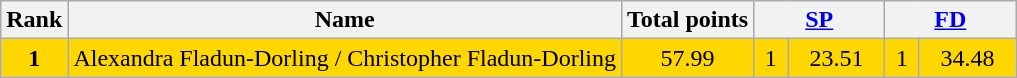<table class="wikitable sortable">
<tr>
<th>Rank</th>
<th>Name</th>
<th>Total points</th>
<th colspan="2" width="80px"><a href='#'>SP</a></th>
<th colspan="2" width="80px"><a href='#'>FD</a></th>
</tr>
<tr bgcolor="gold">
<td align="center"><strong>1</strong></td>
<td>Alexandra Fladun-Dorling / Christopher Fladun-Dorling</td>
<td align="center">57.99</td>
<td align="center">1</td>
<td align="center">23.51</td>
<td align="center">1</td>
<td align="center">34.48</td>
</tr>
</table>
